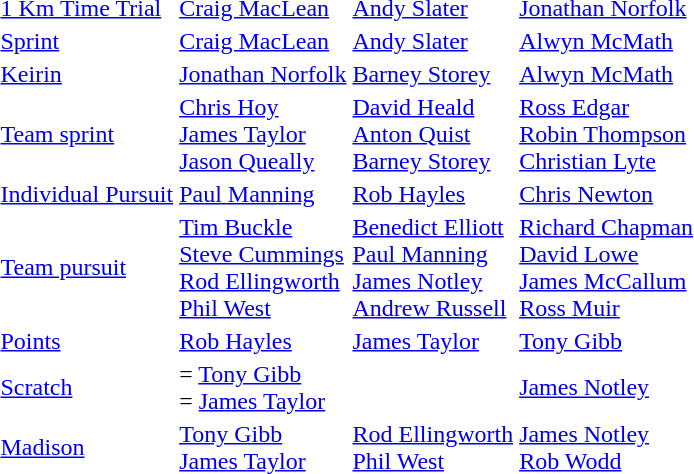<table>
<tr style="background:#ccc;">
</tr>
<tr>
<td><a href='#'>1 Km Time Trial</a></td>
<td><a href='#'>Craig MacLean</a></td>
<td><a href='#'>Andy Slater</a></td>
<td><a href='#'>Jonathan Norfolk</a></td>
</tr>
<tr>
<td><a href='#'>Sprint</a></td>
<td><a href='#'>Craig MacLean</a></td>
<td><a href='#'>Andy Slater</a></td>
<td><a href='#'>Alwyn McMath</a></td>
</tr>
<tr>
<td><a href='#'>Keirin</a></td>
<td><a href='#'>Jonathan Norfolk</a></td>
<td><a href='#'>Barney Storey</a></td>
<td><a href='#'>Alwyn McMath</a></td>
</tr>
<tr>
<td><a href='#'>Team sprint</a></td>
<td><a href='#'>Chris Hoy</a><br> <a href='#'>James Taylor</a> <br> <a href='#'>Jason Queally</a></td>
<td><a href='#'>David Heald</a><br> <a href='#'>Anton Quist</a><br> <a href='#'>Barney Storey</a></td>
<td><a href='#'>Ross Edgar</a><br> <a href='#'>Robin Thompson</a> <br> <a href='#'>Christian Lyte</a></td>
</tr>
<tr>
<td><a href='#'>Individual Pursuit</a></td>
<td><a href='#'>Paul Manning</a></td>
<td><a href='#'>Rob Hayles</a></td>
<td><a href='#'>Chris Newton</a></td>
</tr>
<tr>
<td><a href='#'>Team pursuit</a></td>
<td><a href='#'>Tim Buckle</a><br> <a href='#'>Steve Cummings</a><br> <a href='#'>Rod Ellingworth</a> <br> <a href='#'>Phil West</a></td>
<td><a href='#'>Benedict Elliott</a><br> <a href='#'>Paul Manning</a><br> <a href='#'>James Notley</a> <br> <a href='#'>Andrew Russell</a></td>
<td><a href='#'>Richard Chapman</a><br> <a href='#'>David Lowe</a><br> <a href='#'>James McCallum</a> <br> <a href='#'>Ross Muir</a></td>
</tr>
<tr>
<td><a href='#'>Points</a></td>
<td><a href='#'>Rob Hayles</a></td>
<td><a href='#'>James Taylor</a></td>
<td><a href='#'>Tony Gibb</a></td>
</tr>
<tr>
<td><a href='#'>Scratch</a></td>
<td>= <a href='#'>Tony Gibb</a><br>= <a href='#'>James Taylor</a></td>
<td></td>
<td><a href='#'>James Notley</a></td>
</tr>
<tr>
<td><a href='#'>Madison</a></td>
<td><a href='#'>Tony Gibb</a> <br> <a href='#'>James Taylor</a></td>
<td><a href='#'>Rod Ellingworth</a> <br> <a href='#'>Phil West</a></td>
<td><a href='#'>James Notley</a> <br> <a href='#'>Rob Wodd</a></td>
</tr>
</table>
